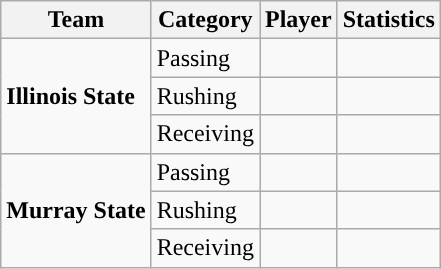<table class="wikitable" style="float: right;">
<tr>
<th>Team</th>
<th>Category</th>
<th>Player</th>
<th>Statistics</th>
</tr>
<tr>
<td rowspan=3><strong>Illinois State</strong></td>
<td>Passing</td>
<td></td>
<td></td>
</tr>
<tr>
<td>Rushing</td>
<td></td>
<td></td>
</tr>
<tr>
<td>Receiving</td>
<td></td>
<td></td>
</tr>
<tr>
<td rowspan=3><strong>Murray State</strong></td>
<td>Passing</td>
<td></td>
<td></td>
</tr>
<tr>
<td>Rushing</td>
<td></td>
<td></td>
</tr>
<tr>
<td>Receiving</td>
<td></td>
<td></td>
</tr>
</table>
